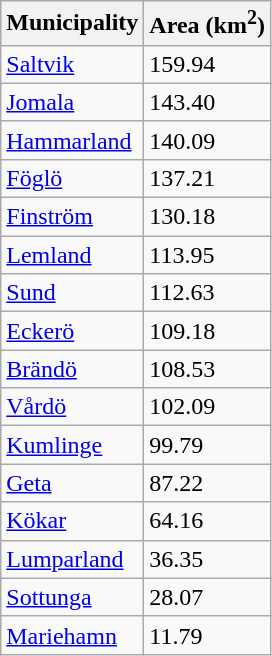<table class="wikitable sortable">
<tr>
<th>Municipality</th>
<th>Area (km<sup>2</sup>)</th>
</tr>
<tr>
<td><a href='#'>Saltvik</a></td>
<td>159.94</td>
</tr>
<tr>
<td><a href='#'>Jomala</a></td>
<td>143.40</td>
</tr>
<tr>
<td><a href='#'>Hammarland</a></td>
<td>140.09</td>
</tr>
<tr>
<td><a href='#'>Föglö</a></td>
<td>137.21</td>
</tr>
<tr>
<td><a href='#'>Finström</a></td>
<td>130.18</td>
</tr>
<tr>
<td><a href='#'>Lemland</a></td>
<td>113.95</td>
</tr>
<tr>
<td><a href='#'>Sund</a></td>
<td>112.63</td>
</tr>
<tr>
<td><a href='#'>Eckerö</a></td>
<td>109.18</td>
</tr>
<tr>
<td><a href='#'>Brändö</a></td>
<td>108.53</td>
</tr>
<tr>
<td><a href='#'>Vårdö</a></td>
<td>102.09</td>
</tr>
<tr>
<td><a href='#'>Kumlinge</a></td>
<td>99.79</td>
</tr>
<tr>
<td><a href='#'>Geta</a></td>
<td>87.22</td>
</tr>
<tr>
<td><a href='#'>Kökar</a></td>
<td>64.16</td>
</tr>
<tr>
<td><a href='#'>Lumparland</a></td>
<td>36.35</td>
</tr>
<tr>
<td><a href='#'>Sottunga</a></td>
<td>28.07</td>
</tr>
<tr>
<td><a href='#'>Mariehamn</a></td>
<td>11.79</td>
</tr>
</table>
